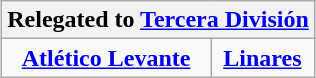<table class="wikitable" style="text-align: center; margin: 0 auto;">
<tr>
<th colspan="2">Relegated to <a href='#'>Tercera División</a></th>
</tr>
<tr>
<td><strong><a href='#'>Atlético Levante</a></strong></td>
<td><strong><a href='#'>Linares</a></strong></td>
</tr>
</table>
